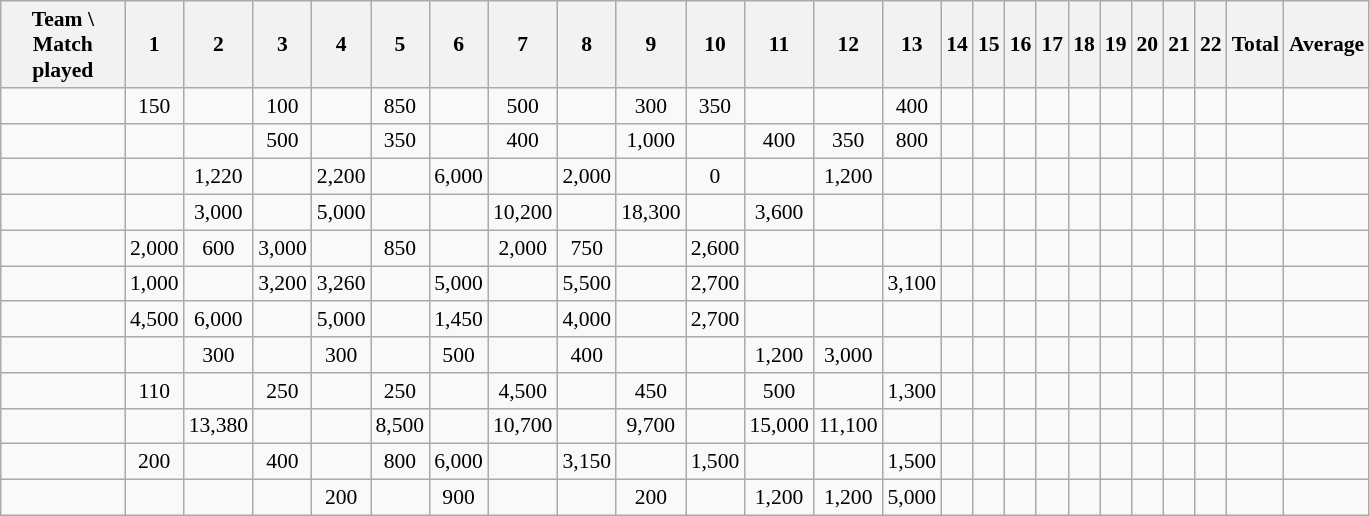<table class="wikitable sortable" style="font-size: 90%; text-align:center;">
<tr>
<th style="width:76px;">Team \ Match played</th>
<th align=center>1</th>
<th align=center>2</th>
<th align=center>3</th>
<th align=center>4</th>
<th align=center>5</th>
<th align=center>6</th>
<th align=center>7</th>
<th align=center>8</th>
<th align=center>9</th>
<th align=center>10</th>
<th align=center>11</th>
<th align=center>12</th>
<th align=center>13</th>
<th align=center>14</th>
<th align=center>15</th>
<th align=center>16</th>
<th align=center>17</th>
<th align=center>18</th>
<th align=center>19</th>
<th align=center>20</th>
<th align=center>21</th>
<th align=center>22</th>
<th align=center>Total</th>
<th align=center>Average</th>
</tr>
<tr align=center>
<td align=left></td>
<td>150</td>
<td></td>
<td>100</td>
<td></td>
<td>850</td>
<td></td>
<td>500</td>
<td></td>
<td>300</td>
<td>350</td>
<td></td>
<td></td>
<td>400</td>
<td></td>
<td></td>
<td></td>
<td></td>
<td></td>
<td></td>
<td></td>
<td></td>
<td></td>
<td><strong></strong></td>
<td></td>
</tr>
<tr align=center>
<td align=left></td>
<td></td>
<td></td>
<td>500</td>
<td></td>
<td>350</td>
<td></td>
<td>400</td>
<td></td>
<td>1,000</td>
<td></td>
<td>400</td>
<td>350</td>
<td>800</td>
<td></td>
<td></td>
<td></td>
<td></td>
<td></td>
<td></td>
<td></td>
<td></td>
<td></td>
<td><strong></strong></td>
<td></td>
</tr>
<tr align=center>
<td align=left></td>
<td></td>
<td>1,220</td>
<td></td>
<td>2,200</td>
<td></td>
<td>6,000</td>
<td></td>
<td>2,000</td>
<td></td>
<td>0</td>
<td></td>
<td>1,200</td>
<td></td>
<td></td>
<td></td>
<td></td>
<td></td>
<td></td>
<td></td>
<td></td>
<td></td>
<td></td>
<td><strong></strong></td>
<td></td>
</tr>
<tr align=center>
<td align=left></td>
<td></td>
<td>3,000</td>
<td></td>
<td>5,000</td>
<td></td>
<td></td>
<td>10,200</td>
<td></td>
<td>18,300</td>
<td></td>
<td>3,600</td>
<td></td>
<td></td>
<td></td>
<td></td>
<td></td>
<td></td>
<td></td>
<td></td>
<td></td>
<td></td>
<td></td>
<td><strong></strong></td>
<td></td>
</tr>
<tr align=center>
<td align=left></td>
<td>2,000</td>
<td>600</td>
<td>3,000</td>
<td></td>
<td>850</td>
<td></td>
<td>2,000</td>
<td>750</td>
<td></td>
<td>2,600</td>
<td></td>
<td></td>
<td></td>
<td></td>
<td></td>
<td></td>
<td></td>
<td></td>
<td></td>
<td></td>
<td></td>
<td></td>
<td><strong></strong></td>
<td></td>
</tr>
<tr align=center>
<td align=left></td>
<td>1,000</td>
<td></td>
<td>3,200</td>
<td>3,260</td>
<td></td>
<td>5,000</td>
<td></td>
<td>5,500</td>
<td></td>
<td>2,700</td>
<td></td>
<td></td>
<td>3,100</td>
<td></td>
<td></td>
<td></td>
<td></td>
<td></td>
<td></td>
<td></td>
<td></td>
<td></td>
<td><strong></strong></td>
<td></td>
</tr>
<tr align=center>
<td align=left></td>
<td>4,500</td>
<td>6,000</td>
<td></td>
<td>5,000</td>
<td></td>
<td>1,450</td>
<td></td>
<td>4,000</td>
<td></td>
<td>2,700</td>
<td></td>
<td></td>
<td></td>
<td></td>
<td></td>
<td></td>
<td></td>
<td></td>
<td></td>
<td></td>
<td></td>
<td></td>
<td><strong></strong></td>
<td></td>
</tr>
<tr align=center>
<td align=left></td>
<td></td>
<td>300</td>
<td></td>
<td>300</td>
<td></td>
<td>500</td>
<td></td>
<td>400</td>
<td></td>
<td></td>
<td>1,200</td>
<td>3,000</td>
<td></td>
<td></td>
<td></td>
<td></td>
<td></td>
<td></td>
<td></td>
<td></td>
<td></td>
<td></td>
<td><strong></strong></td>
<td></td>
</tr>
<tr align=center>
<td align=left></td>
<td>110</td>
<td></td>
<td>250</td>
<td></td>
<td>250</td>
<td></td>
<td>4,500</td>
<td></td>
<td>450</td>
<td></td>
<td>500</td>
<td></td>
<td>1,300</td>
<td></td>
<td></td>
<td></td>
<td></td>
<td></td>
<td></td>
<td></td>
<td></td>
<td></td>
<td><strong></strong></td>
<td></td>
</tr>
<tr align=center>
<td align=left></td>
<td></td>
<td>13,380</td>
<td></td>
<td></td>
<td>8,500</td>
<td></td>
<td>10,700</td>
<td></td>
<td>9,700</td>
<td></td>
<td>15,000</td>
<td>11,100</td>
<td></td>
<td></td>
<td></td>
<td></td>
<td></td>
<td></td>
<td></td>
<td></td>
<td></td>
<td></td>
<td><strong></strong></td>
<td></td>
</tr>
<tr align=center>
<td align=left></td>
<td>200</td>
<td></td>
<td>400</td>
<td></td>
<td>800</td>
<td>6,000</td>
<td></td>
<td>3,150</td>
<td></td>
<td>1,500</td>
<td></td>
<td></td>
<td>1,500</td>
<td></td>
<td></td>
<td></td>
<td></td>
<td></td>
<td></td>
<td></td>
<td></td>
<td></td>
<td><strong></strong></td>
<td></td>
</tr>
<tr align=center>
<td align=left></td>
<td></td>
<td></td>
<td></td>
<td>200</td>
<td></td>
<td>900</td>
<td></td>
<td></td>
<td>200</td>
<td></td>
<td>1,200</td>
<td>1,200</td>
<td>5,000</td>
<td></td>
<td></td>
<td></td>
<td></td>
<td></td>
<td></td>
<td></td>
<td></td>
<td></td>
<td><strong></strong></td>
<td></td>
</tr>
</table>
